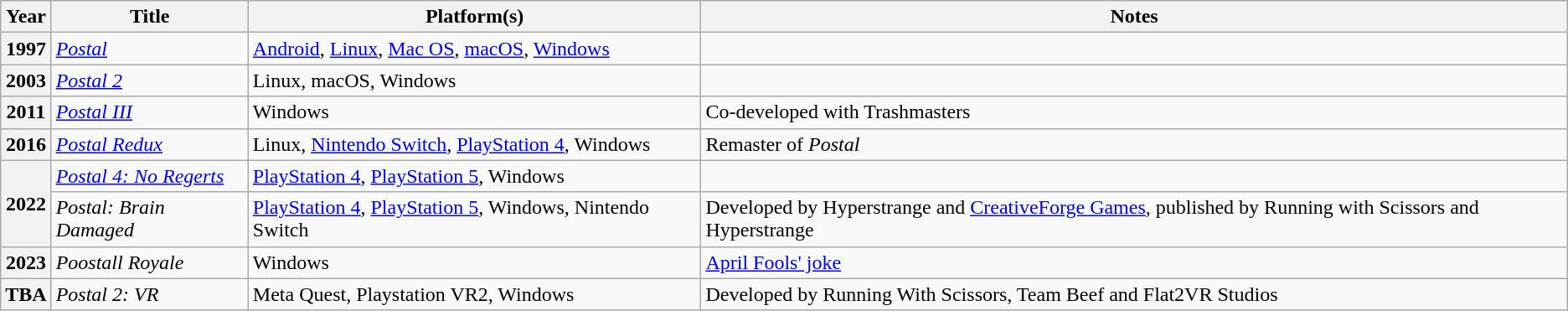<table class="wikitable sortable plainrowheaders">
<tr>
<th scope="col">Year</th>
<th scope="col">Title</th>
<th scope="col">Platform(s)</th>
<th scope="col" class="unsortable">Notes</th>
</tr>
<tr>
<th scope="row">1997</th>
<td><em><a href='#'>Postal</a></em></td>
<td><a href='#'>Android</a>, <a href='#'>Linux</a>, <a href='#'>Mac OS</a>, <a href='#'>macOS</a>, <a href='#'>Windows</a></td>
<td></td>
</tr>
<tr>
<th scope="row">2003</th>
<td><em><a href='#'>Postal 2</a></em></td>
<td>Linux, macOS, Windows</td>
<td></td>
</tr>
<tr>
<th scope="row">2011</th>
<td><em><a href='#'>Postal III</a></em></td>
<td>Windows</td>
<td>Co-developed with Trashmasters</td>
</tr>
<tr>
<th scope="row">2016</th>
<td><em><a href='#'>Postal Redux</a></em></td>
<td>Linux, <a href='#'>Nintendo Switch</a>, <a href='#'>PlayStation 4</a>, Windows</td>
<td>Remaster of <em>Postal</em></td>
</tr>
<tr>
<th scope="row" rowspan="2">2022</th>
<td><em><a href='#'>Postal 4: No Regerts</a></em></td>
<td><a href='#'>PlayStation 4</a>, <a href='#'>PlayStation 5</a>, Windows</td>
<td></td>
</tr>
<tr>
<td><em>Postal: Brain Damaged</em></td>
<td><a href='#'>PlayStation 4</a>, <a href='#'>PlayStation 5</a>, Windows, Nintendo Switch</td>
<td>Developed by Hyperstrange and <a href='#'>CreativeForge Games</a>, published by Running with Scissors and Hyperstrange</td>
</tr>
<tr>
<th scope="row">2023</th>
<td><em>Poostall Royale</em></td>
<td>Windows</td>
<td><a href='#'>April Fools' joke</a></td>
</tr>
<tr>
<th scope="row">TBA</th>
<td><em>Postal 2: VR</em></td>
<td>Meta Quest, Playstation VR2, Windows</td>
<td>Developed by Running With Scissors, Team Beef and Flat2VR Studios</td>
</tr>
</table>
